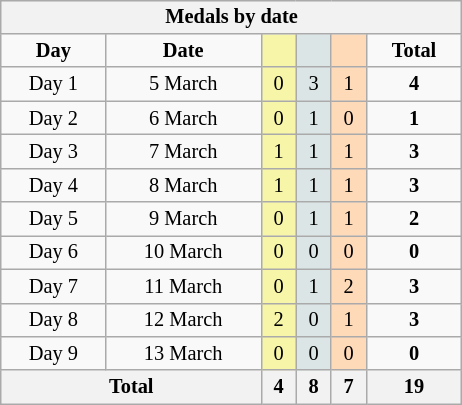<table class=wikitable style="font-size:85%; float:right; clear:right; min-width:308px">
<tr>
<th colspan=6>Medals by date</th>
</tr>
<tr align="center">
<td><strong>Day</strong></td>
<td><strong>Date</strong></td>
<td bgcolor=#F7F6A8></td>
<td bgcolor=#DCE5E5></td>
<td bgcolor=#FFDAB9></td>
<td><strong>Total</strong></td>
</tr>
<tr align="center">
<td>Day 1</td>
<td>5 March</td>
<td bgcolor=#F7F6A8>0</td>
<td bgcolor=#DCE5E5>3</td>
<td bgcolor=#FFDAB9>1</td>
<td><strong>4</strong></td>
</tr>
<tr align="center">
<td>Day 2</td>
<td>6 March</td>
<td bgcolor=#F7F6A8>0</td>
<td bgcolor=#DCE5E5>1</td>
<td bgcolor=#FFDAB9>0</td>
<td><strong>1</strong></td>
</tr>
<tr align="center">
<td>Day 3</td>
<td>7 March</td>
<td bgcolor=#F7F6A8>1</td>
<td bgcolor=#DCE5E5>1</td>
<td bgcolor=#FFDAB9>1</td>
<td><strong>3</strong></td>
</tr>
<tr align="center">
<td>Day 4</td>
<td>8 March</td>
<td bgcolor=#F7F6A8>1</td>
<td bgcolor=#DCE5E5>1</td>
<td bgcolor=#FFDAB9>1</td>
<td><strong>3</strong></td>
</tr>
<tr align="center">
<td>Day 5</td>
<td>9 March</td>
<td bgcolor=#F7F6A8>0</td>
<td bgcolor=#DCE5E5>1</td>
<td bgcolor=#FFDAB9>1</td>
<td><strong>2</strong></td>
</tr>
<tr align="center">
<td>Day 6</td>
<td>10 March</td>
<td bgcolor=#F7F6A8>0</td>
<td bgcolor=#DCE5E5>0</td>
<td bgcolor=#FFDAB9>0</td>
<td><strong>0</strong></td>
</tr>
<tr align="center">
<td>Day 7</td>
<td>11 March</td>
<td bgcolor=#F7F6A8>0</td>
<td bgcolor=#DCE5E5>1</td>
<td bgcolor=#FFDAB9>2</td>
<td><strong>3</strong></td>
</tr>
<tr align="center">
<td>Day 8</td>
<td>12 March</td>
<td bgcolor=#F7F6A8>2</td>
<td bgcolor=#DCE5E5>0</td>
<td bgcolor=#FFDAB9>1</td>
<td><strong>3</strong></td>
</tr>
<tr align="center">
<td>Day 9</td>
<td>13 March</td>
<td bgcolor=#F7F6A8>0</td>
<td bgcolor=#DCE5E5>0</td>
<td bgcolor=#FFDAB9>0</td>
<td><strong>0</strong></td>
</tr>
<tr align="center">
<th colspan=2>Total</th>
<th bgcolor=gold>4</th>
<th bgcolor=silver>8</th>
<th bgcolor=#C96>7</th>
<th>19</th>
</tr>
</table>
